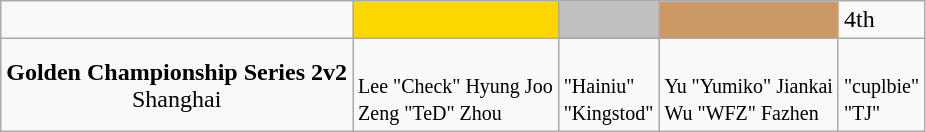<table class="wikitable" style="text-align:left">
<tr>
<td style="text-align:center"></td>
<td style="text-align:center; background:gold;"></td>
<td style="text-align:center; background:silver;"></td>
<td style="text-align:center; background:#c96;"></td>
<td>4th</td>
</tr>
<tr>
<td style="text-align:center"><strong>Golden Championship Series 2v2</strong><br> Shanghai</td>
<td style="vertical-align:top"><br><small> Lee "Check" Hyung Joo<br> Zeng "TeD" Zhou <br></small></td>
<td style="vertical-align:top"><br><small> "Hainiu"<br> "Kingstod" <br></small></td>
<td style="vertical-align:top"><br><small> Yu "Yumiko" Jiankai <br> Wu "WFZ" Fazhen<br></small></td>
<td style="vertical-align:top"><br><small> "cuplbie"<br> "TJ" <br></small></td>
</tr>
</table>
